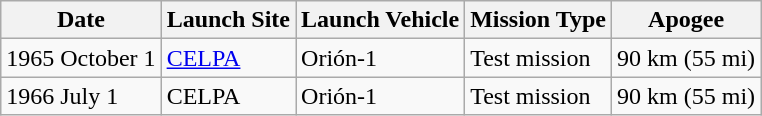<table class="wikitable sortable">
<tr>
<th>Date</th>
<th>Launch Site</th>
<th>Launch Vehicle</th>
<th>Mission Type</th>
<th>Apogee</th>
</tr>
<tr>
<td>1965 October 1</td>
<td><a href='#'>CELPA</a></td>
<td>Orión-1</td>
<td>Test mission</td>
<td>90 km (55 mi)</td>
</tr>
<tr>
<td>1966 July 1</td>
<td>CELPA</td>
<td>Orión-1</td>
<td>Test mission</td>
<td>90 km (55 mi)</td>
</tr>
</table>
